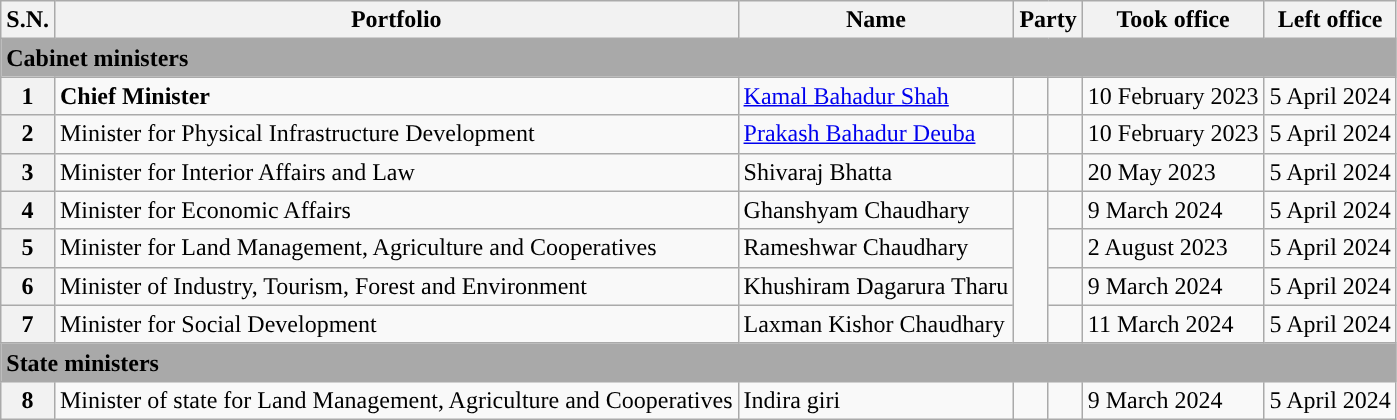<table class="wikitable">
<tr>
<th>S.N.</th>
<th>Portfolio</th>
<th>Name</th>
<th colspan="2">Party</th>
<th>Took office</th>
<th>Left office</th>
</tr>
<tr>
<td colspan="7" bgcolor="darkgrey"><strong>Cabinet ministers</strong></td>
</tr>
<tr>
<th>1</th>
<td><strong>Chief Minister</strong></td>
<td><a href='#'>Kamal Bahadur Shah</a></td>
<td></td>
<td></td>
<td>10 February 2023</td>
<td>5 April 2024</td>
</tr>
<tr>
<th>2</th>
<td>Minister for Physical Infrastructure Development</td>
<td><a href='#'>Prakash Bahadur Deuba</a></td>
<td></td>
<td></td>
<td>10 February 2023</td>
<td>5 April 2024</td>
</tr>
<tr>
<th>3</th>
<td>Minister for Interior Affairs and Law</td>
<td>Shivaraj Bhatta</td>
<td></td>
<td></td>
<td>20 May 2023</td>
<td>5 April 2024</td>
</tr>
<tr>
<th>4</th>
<td>Minister for Economic Affairs</td>
<td>Ghanshyam Chaudhary</td>
<td rowspan="4"></td>
<td></td>
<td>9 March 2024</td>
<td>5 April 2024</td>
</tr>
<tr>
<th>5</th>
<td>Minister for Land Management, Agriculture and Cooperatives</td>
<td>Rameshwar Chaudhary</td>
<td></td>
<td>2 August 2023</td>
<td>5 April 2024</td>
</tr>
<tr>
<th>6</th>
<td>Minister of Industry, Tourism, Forest and Environment</td>
<td>Khushiram Dagarura Tharu</td>
<td></td>
<td>9 March 2024</td>
<td>5 April 2024</td>
</tr>
<tr>
<th>7</th>
<td>Minister for Social Development</td>
<td>Laxman Kishor Chaudhary</td>
<td></td>
<td>11 March 2024</td>
<td>5 April 2024</td>
</tr>
<tr>
<td colspan="7" bgcolor="darkgrey"><strong>State ministers</strong></td>
</tr>
<tr>
<th>8</th>
<td>Minister of state for Land Management, Agriculture and Cooperatives</td>
<td>Indira giri</td>
<td></td>
<td></td>
<td>9 March 2024</td>
<td>5 April 2024</td>
</tr>
</table>
